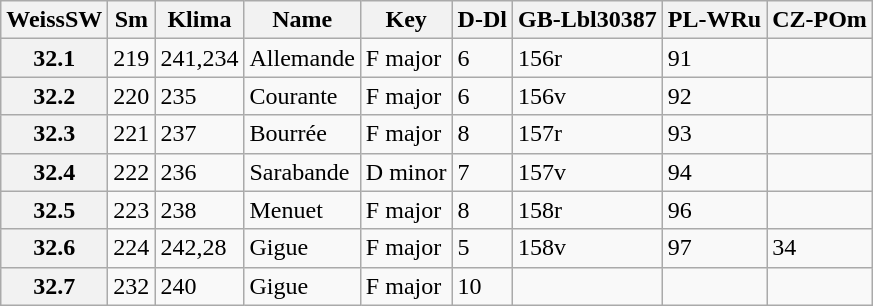<table border="1" class="wikitable sortable">
<tr>
<th data-sort-type="number">WeissSW</th>
<th>Sm</th>
<th>Klima</th>
<th class="unsortable">Name</th>
<th class="unsortable">Key</th>
<th>D-Dl</th>
<th>GB-Lbl30387</th>
<th>PL-WRu</th>
<th>CZ-POm</th>
</tr>
<tr>
<th data-sort-value="1">32.1</th>
<td>219</td>
<td>241,234</td>
<td>Allemande</td>
<td>F major</td>
<td>6</td>
<td>156r</td>
<td>91</td>
<td></td>
</tr>
<tr>
<th data-sort-value="2">32.2</th>
<td>220</td>
<td>235</td>
<td>Courante</td>
<td>F major</td>
<td>6</td>
<td>156v</td>
<td>92</td>
<td></td>
</tr>
<tr>
<th data-sort-value="3">32.3</th>
<td>221</td>
<td>237</td>
<td>Bourrée</td>
<td>F major</td>
<td>8</td>
<td>157r</td>
<td>93</td>
<td></td>
</tr>
<tr>
<th data-sort-value="4">32.4</th>
<td>222</td>
<td>236</td>
<td>Sarabande</td>
<td>D minor</td>
<td>7</td>
<td>157v</td>
<td>94</td>
<td></td>
</tr>
<tr>
<th data-sort-value="5">32.5</th>
<td>223</td>
<td>238</td>
<td>Menuet</td>
<td>F major</td>
<td>8</td>
<td>158r</td>
<td>96</td>
<td></td>
</tr>
<tr>
<th data-sort-value="6">32.6</th>
<td>224</td>
<td>242,28</td>
<td>Gigue</td>
<td>F major</td>
<td>5</td>
<td>158v</td>
<td>97</td>
<td>34</td>
</tr>
<tr>
<th data-sort-value="7">32.7</th>
<td>232</td>
<td>240</td>
<td>Gigue</td>
<td>F major</td>
<td>10</td>
<td></td>
<td></td>
<td></td>
</tr>
</table>
